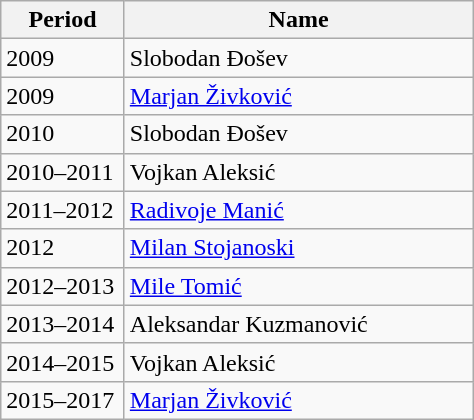<table class=wikitable style="display:inline-table;">
<tr>
<th width="75">Period</th>
<th width="225">Name</th>
</tr>
<tr>
<td>2009</td>
<td> Slobodan Đošev</td>
</tr>
<tr>
<td>2009</td>
<td> <a href='#'>Marjan Živković</a></td>
</tr>
<tr>
<td>2010</td>
<td> Slobodan Đošev</td>
</tr>
<tr>
<td>2010–2011</td>
<td> Vojkan Aleksić</td>
</tr>
<tr>
<td>2011–2012</td>
<td> <a href='#'>Radivoje Manić</a></td>
</tr>
<tr>
<td>2012</td>
<td> <a href='#'>Milan Stojanoski</a></td>
</tr>
<tr>
<td>2012–2013</td>
<td> <a href='#'>Mile Tomić</a></td>
</tr>
<tr>
<td>2013–2014</td>
<td> Aleksandar Kuzmanović</td>
</tr>
<tr>
<td>2014–2015</td>
<td> Vojkan Aleksić</td>
</tr>
<tr>
<td>2015–2017</td>
<td> <a href='#'>Marjan Živković</a></td>
</tr>
</table>
